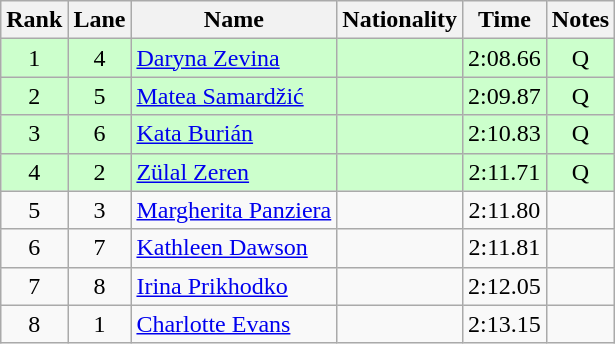<table class="wikitable sortable" style="text-align:center">
<tr>
<th>Rank</th>
<th>Lane</th>
<th>Name</th>
<th>Nationality</th>
<th>Time</th>
<th>Notes</th>
</tr>
<tr bgcolor=ccffcc>
<td>1</td>
<td>4</td>
<td align=left><a href='#'>Daryna Zevina</a></td>
<td align=left></td>
<td>2:08.66</td>
<td>Q</td>
</tr>
<tr bgcolor=ccffcc>
<td>2</td>
<td>5</td>
<td align=left><a href='#'>Matea Samardžić</a></td>
<td align=left></td>
<td>2:09.87</td>
<td>Q</td>
</tr>
<tr bgcolor=ccffcc>
<td>3</td>
<td>6</td>
<td align=left><a href='#'>Kata Burián</a></td>
<td align=left></td>
<td>2:10.83</td>
<td>Q</td>
</tr>
<tr bgcolor=ccffcc>
<td>4</td>
<td>2</td>
<td align=left><a href='#'>Zülal Zeren</a></td>
<td align=left></td>
<td>2:11.71</td>
<td>Q</td>
</tr>
<tr>
<td>5</td>
<td>3</td>
<td align=left><a href='#'>Margherita Panziera</a></td>
<td align=left></td>
<td>2:11.80</td>
<td></td>
</tr>
<tr>
<td>6</td>
<td>7</td>
<td align=left><a href='#'>Kathleen Dawson</a></td>
<td align=left></td>
<td>2:11.81</td>
<td></td>
</tr>
<tr>
<td>7</td>
<td>8</td>
<td align=left><a href='#'>Irina Prikhodko</a></td>
<td align=left></td>
<td>2:12.05</td>
<td></td>
</tr>
<tr>
<td>8</td>
<td>1</td>
<td align=left><a href='#'>Charlotte Evans</a></td>
<td align=left></td>
<td>2:13.15</td>
<td></td>
</tr>
</table>
